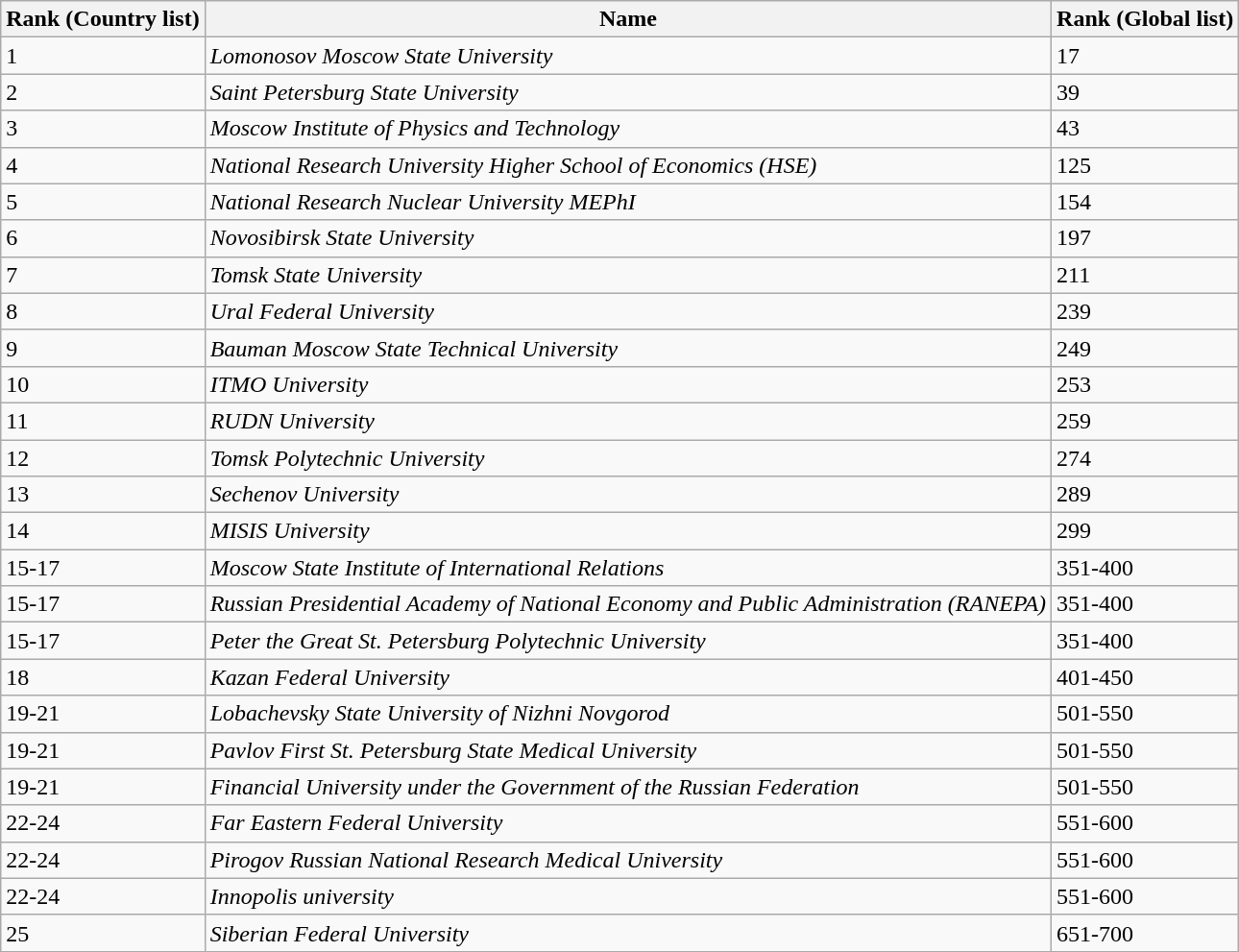<table class="wikitable" style="margin-left:1em; clear:right; margin-top:1.0em; margin-bottom:1.0em">
<tr>
<th>Rank (Country list)</th>
<th>Name</th>
<th>Rank (Global list)</th>
</tr>
<tr>
<td>1</td>
<td><em>Lomonosov Moscow State University</em></td>
<td>17</td>
</tr>
<tr>
<td>2</td>
<td><em>Saint Petersburg State University</em></td>
<td>39</td>
</tr>
<tr>
<td>3</td>
<td><em>Moscow Institute of Physics and Technology</em></td>
<td>43</td>
</tr>
<tr>
<td>4</td>
<td><em>National Research University Higher School of Economics (HSE)</em></td>
<td>125</td>
</tr>
<tr>
<td>5</td>
<td><em>National Research Nuclear University MEPhI</em></td>
<td>154</td>
</tr>
<tr>
<td>6</td>
<td><em>Novosibirsk State University</em></td>
<td>197</td>
</tr>
<tr>
<td>7</td>
<td><em>Tomsk State University</em></td>
<td>211</td>
</tr>
<tr>
<td>8</td>
<td><em>Ural Federal University</em></td>
<td>239</td>
</tr>
<tr>
<td>9</td>
<td><em>Bauman Moscow State Technical University</em></td>
<td>249</td>
</tr>
<tr>
<td>10</td>
<td><em>ITMO University</em></td>
<td>253</td>
</tr>
<tr>
<td>11</td>
<td><em>RUDN University</em></td>
<td>259</td>
</tr>
<tr>
<td>12</td>
<td><em>Tomsk Polytechnic University</em></td>
<td>274</td>
</tr>
<tr>
<td>13</td>
<td><em>Sechenov University</em></td>
<td>289</td>
</tr>
<tr>
<td>14</td>
<td><em>MISIS University</em></td>
<td>299</td>
</tr>
<tr>
<td>15-17</td>
<td><em>Moscow State Institute of International Relations</em></td>
<td>351-400</td>
</tr>
<tr>
<td>15-17</td>
<td><em>Russian Presidential Academy of National Economy and Public Administration (RANEPA)</em></td>
<td>351-400</td>
</tr>
<tr>
<td>15-17</td>
<td><em>Peter the Great St. Petersburg Polytechnic University</em></td>
<td>351-400</td>
</tr>
<tr>
<td>18</td>
<td><em>Kazan Federal University</em></td>
<td>401-450</td>
</tr>
<tr>
<td>19-21</td>
<td><em>Lobachevsky State University of Nizhni Novgorod</em></td>
<td>501-550</td>
</tr>
<tr>
<td>19-21</td>
<td><em>Pavlov First St. Petersburg State Medical University</em></td>
<td>501-550</td>
</tr>
<tr>
<td>19-21</td>
<td><em>Financial University under the Government of the Russian Federation</em></td>
<td>501-550</td>
</tr>
<tr>
<td>22-24</td>
<td><em>Far Eastern Federal University</em></td>
<td>551-600</td>
</tr>
<tr>
<td>22-24</td>
<td><em>Pirogov Russian National Research Medical University</em></td>
<td>551-600</td>
</tr>
<tr>
<td>22-24</td>
<td><em>Innopolis university</em></td>
<td>551-600</td>
</tr>
<tr>
<td>25</td>
<td><em>Siberian Federal University</em></td>
<td>651-700</td>
</tr>
</table>
